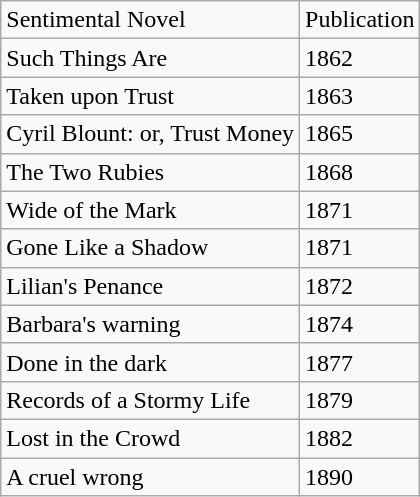<table class="wikitable">
<tr>
<td>Sentimental Novel</td>
<td>Publication</td>
</tr>
<tr>
<td>Such Things Are</td>
<td>1862</td>
</tr>
<tr>
<td>Taken upon Trust</td>
<td>1863</td>
</tr>
<tr>
<td>Cyril Blount: or, Trust Money</td>
<td>1865</td>
</tr>
<tr>
<td>The Two Rubies</td>
<td>1868</td>
</tr>
<tr>
<td>Wide of the Mark</td>
<td>1871</td>
</tr>
<tr>
<td>Gone Like a Shadow</td>
<td>1871</td>
</tr>
<tr>
<td>Lilian's Penance</td>
<td>1872</td>
</tr>
<tr>
<td>Barbara's warning</td>
<td>1874</td>
</tr>
<tr>
<td>Done in the dark</td>
<td>1877</td>
</tr>
<tr>
<td>Records of a Stormy Life</td>
<td>1879</td>
</tr>
<tr>
<td>Lost in the Crowd</td>
<td>1882</td>
</tr>
<tr>
<td>A cruel wrong</td>
<td>1890</td>
</tr>
</table>
